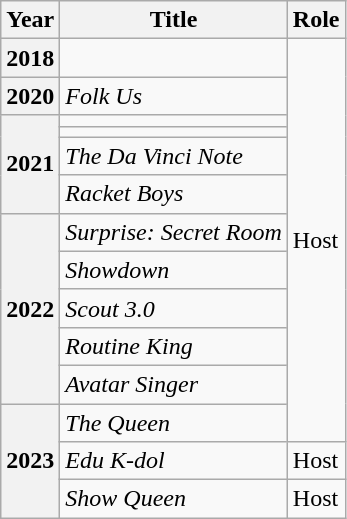<table class="wikitable plainrowheaders">
<tr>
<th scope="col">Year</th>
<th scope="col">Title</th>
<th scope="col">Role</th>
</tr>
<tr>
<th scope="row">2018</th>
<td><em></em></td>
<td rowspan="12">Host</td>
</tr>
<tr>
<th scope="row">2020</th>
<td><em>Folk Us</em></td>
</tr>
<tr>
<th scope="row" rowspan="4">2021</th>
<td><em></em></td>
</tr>
<tr>
<td><em></em></td>
</tr>
<tr>
<td><em>The Da Vinci Note</em></td>
</tr>
<tr>
<td><em>Racket Boys</em> </td>
</tr>
<tr>
<th scope="row" rowspan="5">2022</th>
<td><em>Surprise: Secret Room</em></td>
</tr>
<tr>
<td><em>Showdown</em> </td>
</tr>
<tr>
<td><em>Scout 3.0</em> </td>
</tr>
<tr>
<td><em>Routine King</em></td>
</tr>
<tr>
<td><em>Avatar Singer</em></td>
</tr>
<tr>
<th scope="row" rowspan="3">2023</th>
<td><em>The Queen</em></td>
</tr>
<tr>
<td><em>Edu K-dol</em></td>
<td>Host</td>
</tr>
<tr>
<td><em>Show Queen</em></td>
<td>Host</td>
</tr>
</table>
